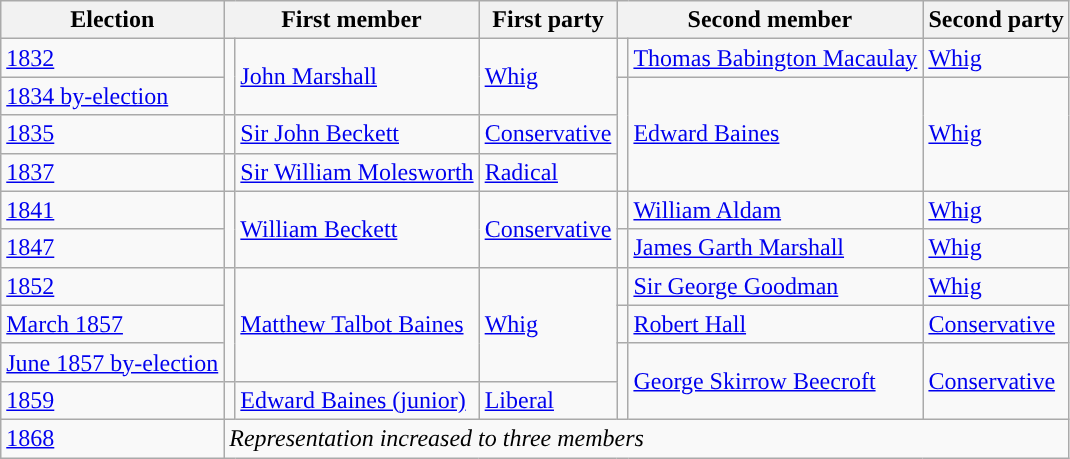<table class="wikitable">
<tr>
<th>Election</th>
<th colspan="2">First member</th>
<th>First party</th>
<th colspan="2">Second member</th>
<th>Second party</th>
</tr>
<tr>
<td><a href='#'>1832</a></td>
<td rowspan="2" style="color:inherit;background-color: "></td>
<td rowspan="2"><a href='#'>John Marshall</a></td>
<td rowspan="2"><a href='#'>Whig</a></td>
<td style="color:inherit;background-color: "></td>
<td><a href='#'>Thomas Babington Macaulay</a></td>
<td><a href='#'>Whig</a></td>
</tr>
<tr>
<td><a href='#'>1834 by-election</a></td>
<td rowspan="3" style="color:inherit;background-color: "></td>
<td rowspan="3"><a href='#'>Edward Baines</a></td>
<td rowspan="3"><a href='#'>Whig</a></td>
</tr>
<tr>
<td><a href='#'>1835</a></td>
<td style="color:inherit;background-color: "></td>
<td><a href='#'>Sir John Beckett</a></td>
<td><a href='#'>Conservative</a></td>
</tr>
<tr>
<td><a href='#'>1837</a></td>
<td style="color:inherit;background-color: "></td>
<td><a href='#'>Sir William Molesworth</a></td>
<td><a href='#'>Radical</a></td>
</tr>
<tr>
<td><a href='#'>1841</a></td>
<td rowspan="2" style="color:inherit;background-color: "></td>
<td rowspan="2"><a href='#'>William Beckett</a></td>
<td rowspan="2"><a href='#'>Conservative</a></td>
<td style="color:inherit;background-color: "></td>
<td><a href='#'>William Aldam</a></td>
<td><a href='#'>Whig</a></td>
</tr>
<tr>
<td><a href='#'>1847</a></td>
<td style="color:inherit;background-color: "></td>
<td><a href='#'>James Garth Marshall</a></td>
<td><a href='#'>Whig</a></td>
</tr>
<tr>
<td><a href='#'>1852</a></td>
<td rowspan="3" style="color:inherit;background-color: "></td>
<td rowspan="3"><a href='#'>Matthew Talbot Baines</a></td>
<td rowspan="3"><a href='#'>Whig</a></td>
<td style="color:inherit;background-color: "></td>
<td><a href='#'>Sir George Goodman</a></td>
<td><a href='#'>Whig</a></td>
</tr>
<tr>
<td><a href='#'>March 1857</a></td>
<td style="color:inherit;background-color: "></td>
<td><a href='#'>Robert Hall</a></td>
<td><a href='#'>Conservative</a></td>
</tr>
<tr>
<td><a href='#'>June 1857 by-election</a></td>
<td rowspan="2" style="color:inherit;background-color: "></td>
<td rowspan="2"><a href='#'>George Skirrow Beecroft</a></td>
<td rowspan="2"><a href='#'>Conservative</a></td>
</tr>
<tr>
<td><a href='#'>1859</a></td>
<td style="color:inherit;background-color: "></td>
<td><a href='#'>Edward Baines (junior)</a></td>
<td><a href='#'>Liberal</a></td>
</tr>
<tr>
<td><a href='#'>1868</a></td>
<td colspan="6"><em>Representation increased to three members</em></td>
</tr>
</table>
